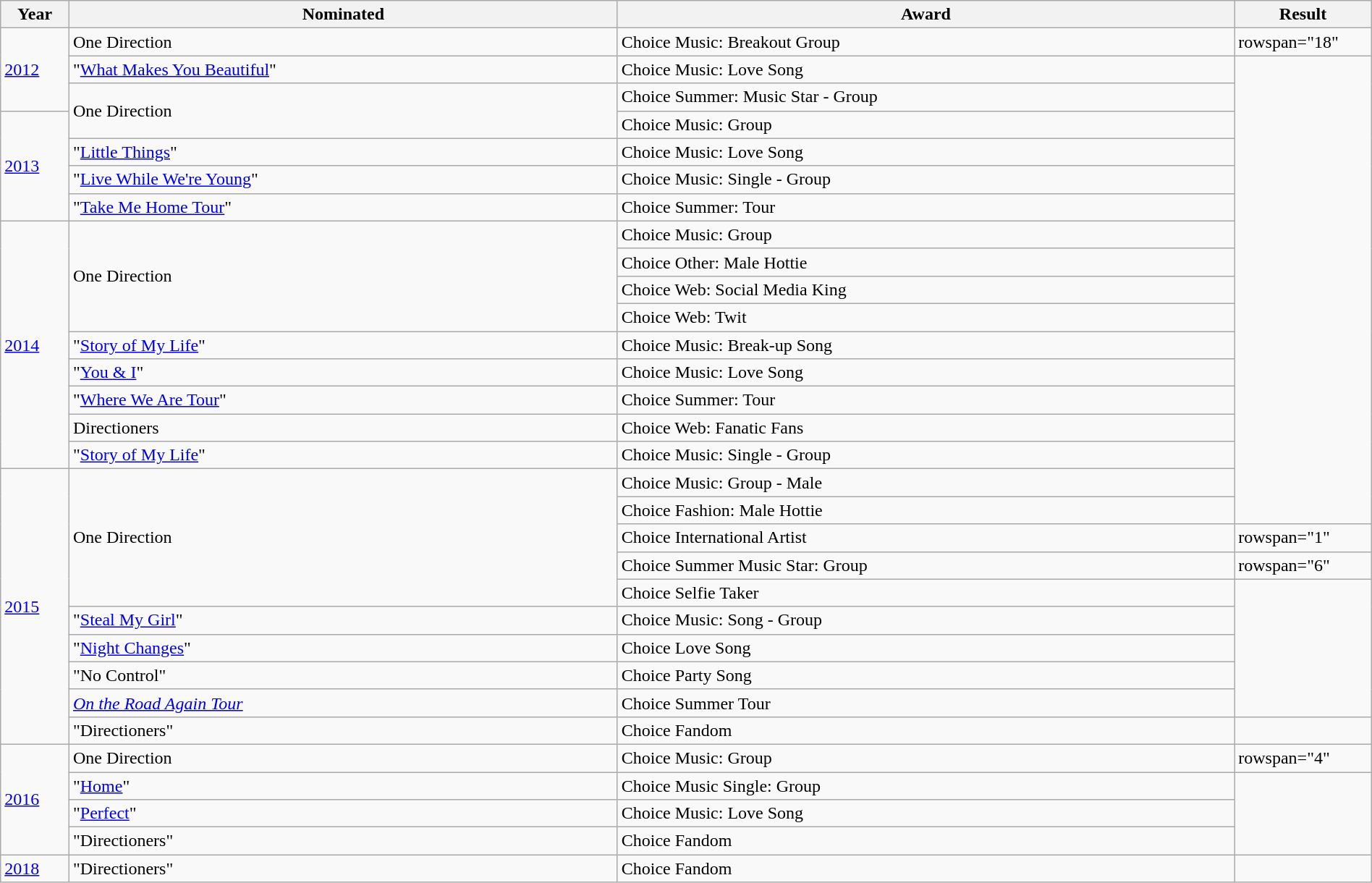<table class="wikitable" style="width:100%;">
<tr>
<th width=5%>Year</th>
<th style="width:40%;">Nominated</th>
<th style="width:45%;">Award</th>
<th style="width:10%;">Result</th>
</tr>
<tr>
<td rowspan="3"><a href='#'>2012</a></td>
<td>One Direction</td>
<td>Choice Music: Breakout Group</td>
<td>rowspan="18" </td>
</tr>
<tr>
<td>"<a href='#'>What Makes You Beautiful</a>"</td>
<td>Choice Music: Love Song</td>
</tr>
<tr>
<td rowspan="2">One Direction</td>
<td>Choice Summer: Music Star - Group</td>
</tr>
<tr>
<td rowspan="4"><a href='#'>2013</a></td>
<td>Choice Music: Group</td>
</tr>
<tr>
<td>"<a href='#'>Little Things</a>"</td>
<td>Choice Music: Love Song</td>
</tr>
<tr>
<td>"<a href='#'>Live While We're Young</a>"</td>
<td>Choice Music: Single - Group</td>
</tr>
<tr>
<td>"<a href='#'>Take Me Home Tour</a>"</td>
<td>Choice Summer: Tour</td>
</tr>
<tr>
<td rowspan="9"><a href='#'>2014</a></td>
<td rowspan="4">One Direction</td>
<td>Choice Music: Group</td>
</tr>
<tr>
<td>Choice Other: Male Hottie</td>
</tr>
<tr>
<td>Choice Web: Social Media King</td>
</tr>
<tr>
<td>Choice Web: Twit</td>
</tr>
<tr>
<td>"<a href='#'>Story of My Life</a>"</td>
<td>Choice Music: Break-up Song</td>
</tr>
<tr>
<td>"<a href='#'>You & I</a>"</td>
<td>Choice Music: Love Song</td>
</tr>
<tr>
<td>"<a href='#'>Where We Are Tour</a>"</td>
<td>Choice Summer: Tour</td>
</tr>
<tr>
<td>Directioners</td>
<td>Choice Web: Fanatic Fans</td>
</tr>
<tr>
<td>"<a href='#'>Story of My Life</a>"</td>
<td>Choice Music: Single - Group</td>
</tr>
<tr>
<td rowspan="10"><a href='#'>2015</a></td>
<td rowspan="5">One Direction</td>
<td>Choice Music: Group - Male</td>
</tr>
<tr>
<td>Choice Fashion: Male Hottie</td>
</tr>
<tr>
<td>Choice International Artist</td>
<td>rowspan="1" </td>
</tr>
<tr>
<td>Choice Summer Music Star: Group</td>
<td>rowspan="6" </td>
</tr>
<tr>
<td>Choice Selfie Taker</td>
</tr>
<tr>
<td>"<a href='#'>Steal My Girl</a>"</td>
<td>Choice Music: Song - Group</td>
</tr>
<tr>
<td>"<a href='#'>Night Changes</a>"</td>
<td>Choice Love Song</td>
</tr>
<tr>
<td>"No Control"</td>
<td>Choice Party Song</td>
</tr>
<tr>
<td><em><a href='#'>On the Road Again Tour</a></em></td>
<td>Choice Summer Tour</td>
</tr>
<tr>
<td>"Directioners"</td>
<td>Choice Fandom</td>
<td></td>
</tr>
<tr>
<td rowspan="4"><a href='#'>2016</a></td>
<td>One Direction</td>
<td>Choice Music: Group</td>
<td>rowspan="4" </td>
</tr>
<tr>
<td>"<a href='#'>Home</a>"</td>
<td>Choice Music Single: Group</td>
</tr>
<tr>
<td>"<a href='#'>Perfect</a>"</td>
<td>Choice Music: Love Song</td>
</tr>
<tr>
<td>"Directioners"</td>
<td>Choice Fandom</td>
</tr>
<tr>
<td rowspan="1"><a href='#'>2018</a></td>
<td>"Directioners"</td>
<td>Choice Fandom</td>
<td></td>
</tr>
</table>
